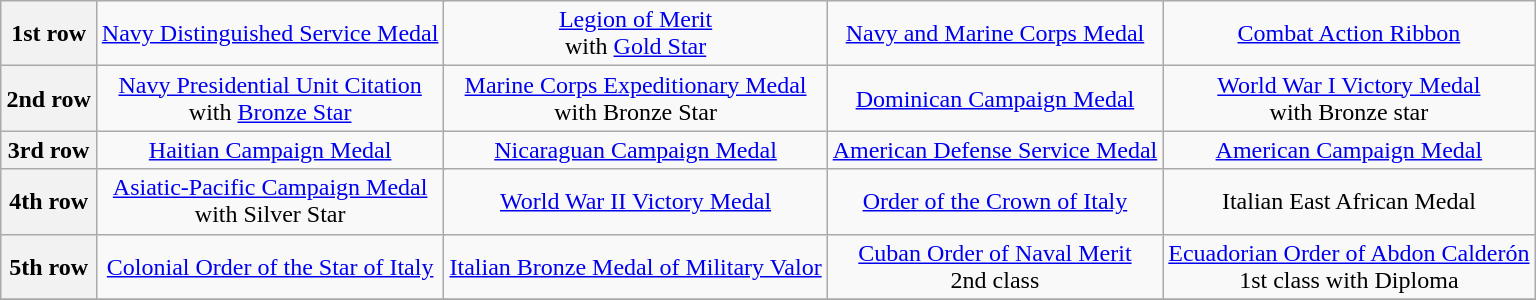<table class="wikitable" style="margin:1em auto; text-align:center;">
<tr>
<th>1st row</th>
<td colspan="3"><a href='#'>Navy Distinguished Service Medal</a></td>
<td colspan="3"><a href='#'>Legion of Merit</a><br>with <a href='#'>Gold Star</a></td>
<td colspan="3"><a href='#'>Navy and Marine Corps Medal</a></td>
<td colspan="3"><a href='#'>Combat Action Ribbon</a></td>
</tr>
<tr>
<th>2nd row</th>
<td colspan="3"><a href='#'>Navy Presidential Unit Citation</a><br>with <a href='#'>Bronze Star</a></td>
<td colspan="3"><a href='#'>Marine Corps Expeditionary Medal</a><br>with Bronze Star</td>
<td colspan="3"><a href='#'>Dominican Campaign Medal</a></td>
<td colspan="3"><a href='#'>World War I Victory Medal</a><br>with Bronze star</td>
</tr>
<tr>
<th>3rd row</th>
<td colspan="3"><a href='#'>Haitian Campaign Medal</a></td>
<td colspan="3"><a href='#'>Nicaraguan Campaign Medal</a></td>
<td colspan="3"><a href='#'>American Defense Service Medal</a></td>
<td colspan="3"><a href='#'>American Campaign Medal</a></td>
</tr>
<tr>
<th>4th row</th>
<td colspan="3"><a href='#'>Asiatic-Pacific Campaign Medal</a><br>with Silver Star</td>
<td colspan="3"><a href='#'>World War II Victory Medal</a></td>
<td colspan="3"><a href='#'>Order of the Crown of Italy</a></td>
<td colspan="3">Italian East African Medal</td>
</tr>
<tr>
<th>5th row</th>
<td colspan="3"><a href='#'>Colonial Order of the Star of Italy</a></td>
<td colspan="3"><a href='#'>Italian Bronze Medal of Military Valor</a></td>
<td colspan="3"><a href='#'>Cuban Order of Naval Merit</a><br>2nd class</td>
<td colspan="3"><a href='#'>Ecuadorian Order of Abdon Calderón</a><br>1st class with Diploma</td>
</tr>
<tr>
</tr>
</table>
